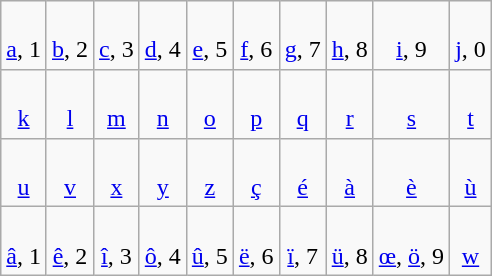<table class="wikitable" style="line-height: 1.2">
<tr align=center>
<td> <br> <a href='#'>a</a>, 1</td>
<td> <br> <a href='#'>b</a>, 2</td>
<td> <br> <a href='#'>c</a>, 3</td>
<td> <br> <a href='#'>d</a>, 4</td>
<td> <br> <a href='#'>e</a>, 5</td>
<td> <br> <a href='#'>f</a>, 6</td>
<td> <br> <a href='#'>g</a>, 7</td>
<td> <br> <a href='#'>h</a>, 8</td>
<td> <br> <a href='#'>i</a>, 9</td>
<td> <br> <a href='#'>j</a>, 0</td>
</tr>
<tr align=center>
<td> <br> <a href='#'>k</a></td>
<td> <br> <a href='#'>l</a></td>
<td> <br> <a href='#'>m</a></td>
<td> <br> <a href='#'>n</a></td>
<td> <br> <a href='#'>o</a></td>
<td> <br> <a href='#'>p</a></td>
<td> <br> <a href='#'>q</a></td>
<td> <br> <a href='#'>r</a></td>
<td> <br> <a href='#'>s</a></td>
<td> <br> <a href='#'>t</a></td>
</tr>
<tr align=center>
<td> <br> <a href='#'>u</a></td>
<td> <br> <a href='#'>v</a></td>
<td> <br> <a href='#'>x</a></td>
<td> <br> <a href='#'>y</a></td>
<td> <br> <a href='#'>z</a></td>
<td> <br> <a href='#'>ç</a></td>
<td> <br> <a href='#'>é</a></td>
<td> <br> <a href='#'>à</a></td>
<td> <br> <a href='#'>è</a></td>
<td> <br> <a href='#'>ù</a></td>
</tr>
<tr align=center>
<td> <br> <a href='#'>â</a>, 1</td>
<td> <br> <a href='#'>ê</a>, 2</td>
<td> <br> <a href='#'>î</a>, 3</td>
<td> <br> <a href='#'>ô</a>, 4</td>
<td> <br> <a href='#'>û</a>, 5</td>
<td> <br> <a href='#'>ë</a>, 6</td>
<td> <br> <a href='#'>ï</a>, 7</td>
<td> <br> <a href='#'>ü</a>, 8</td>
<td> <br> <a href='#'>œ</a>, <a href='#'>ö</a>, 9</td>
<td> <br> <a href='#'>w</a></td>
</tr>
</table>
